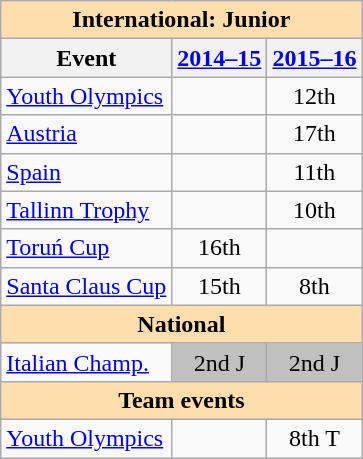<table class="wikitable" style="text-align:center">
<tr>
<th colspan="3" style="background-color: #ffdead; " align="center">International: Junior</th>
</tr>
<tr>
<th>Event</th>
<th><a href='#'>2014–15</a></th>
<th><a href='#'>2015–16</a></th>
</tr>
<tr>
<td align=left><a href='#'>Youth Olympics</a></td>
<td></td>
<td>12th</td>
</tr>
<tr>
<td align=left> <a href='#'>Austria</a></td>
<td></td>
<td>17th</td>
</tr>
<tr>
<td align=left> <a href='#'>Spain</a></td>
<td></td>
<td>11th</td>
</tr>
<tr>
<td align=left><a href='#'>Tallinn Trophy</a></td>
<td></td>
<td>10th</td>
</tr>
<tr>
<td align=left><a href='#'>Toruń Cup</a></td>
<td>16th</td>
<td></td>
</tr>
<tr>
<td align=left><a href='#'>Santa Claus Cup</a></td>
<td>15th</td>
<td>8th</td>
</tr>
<tr>
<th colspan="3" style="background-color: #ffdead; " align="center">National</th>
</tr>
<tr>
<td align="left"><a href='#'>Italian Champ.</a></td>
<td bgcolor="silver">2nd J</td>
<td bgcolor="silver">2nd J</td>
</tr>
<tr>
<th colspan="3" style="background-color: #ffdead; " align="center">Team events</th>
</tr>
<tr>
<td align="left"><a href='#'>Youth Olympics</a></td>
<td></td>
<td>8th T</td>
</tr>
</table>
